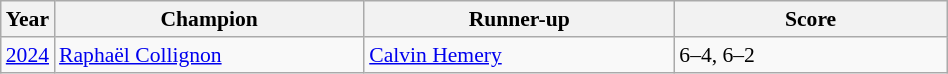<table class="wikitable" style="font-size:90%">
<tr>
<th>Year</th>
<th width="200">Champion</th>
<th width="200">Runner-up</th>
<th width="175">Score</th>
</tr>
<tr>
<td><a href='#'>2024</a></td>
<td> <a href='#'>Raphaël Collignon</a></td>
<td> <a href='#'>Calvin Hemery</a></td>
<td>6–4, 6–2</td>
</tr>
</table>
